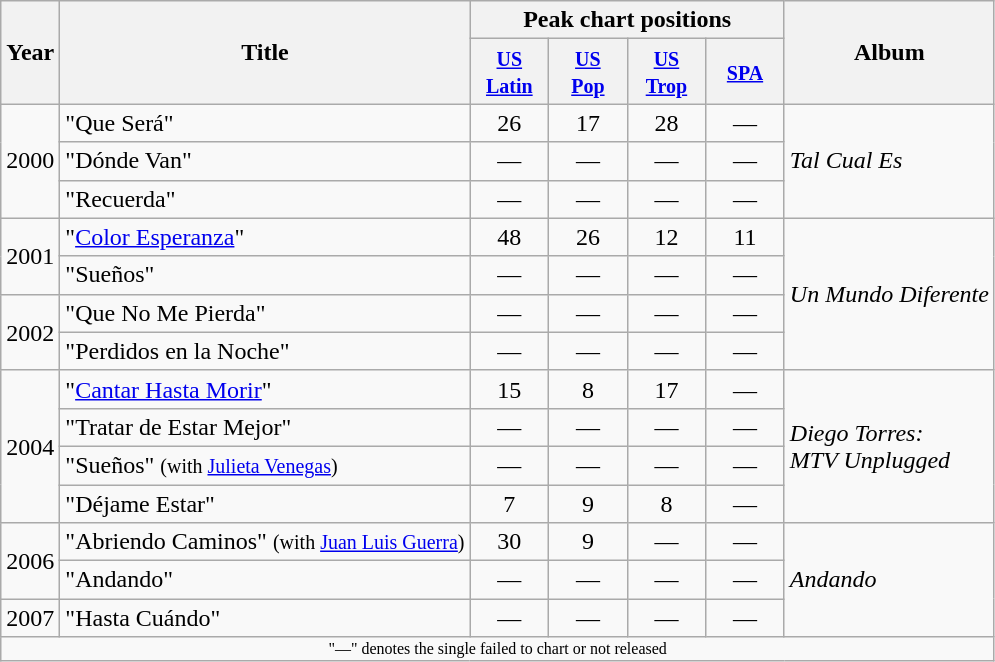<table class="wikitable">
<tr>
<th rowspan="2">Year</th>
<th rowspan="2">Title</th>
<th colspan="4">Peak chart positions</th>
<th rowspan="2">Album</th>
</tr>
<tr>
<th style="width:45px;"><small><a href='#'>US<br>Latin</a></small><br></th>
<th style="width:45px;"><small><a href='#'>US<br>Pop</a></small><br></th>
<th style="width:45px;"><small><a href='#'>US<br>Trop</a></small><br></th>
<th style="width:45px;"><small><a href='#'>SPA</a></small><br></th>
</tr>
<tr>
<td style="text-align:center;" rowspan="3">2000</td>
<td align="left">"Que Será"</td>
<td style="text-align:center;">26</td>
<td style="text-align:center;">17</td>
<td style="text-align:center;">28</td>
<td style="text-align:center;">—</td>
<td style="text-align:left;" rowspan="3" style="text-align:center;"><em>Tal Cual Es</em></td>
</tr>
<tr>
<td align="left">"Dónde Van"</td>
<td style="text-align:center;">—</td>
<td style="text-align:center;">—</td>
<td style="text-align:center;">—</td>
<td style="text-align:center;">—</td>
</tr>
<tr>
<td align="left">"Recuerda"</td>
<td style="text-align:center;">—</td>
<td style="text-align:center;">—</td>
<td style="text-align:center;">—</td>
<td style="text-align:center;">—</td>
</tr>
<tr>
<td style="text-align:center;" rowspan="2">2001</td>
<td align="left">"<a href='#'>Color Esperanza</a>"</td>
<td style="text-align:center;">48</td>
<td style="text-align:center;">26</td>
<td style="text-align:center;">12</td>
<td style="text-align:center;">11</td>
<td style="text-align:left;" rowspan="4" style="text-align:center;"><em>Un Mundo Diferente</em></td>
</tr>
<tr>
<td align="left">"Sueños"</td>
<td style="text-align:center;">—</td>
<td style="text-align:center;">—</td>
<td style="text-align:center;">—</td>
<td style="text-align:center;">—</td>
</tr>
<tr>
<td style="text-align:center;" rowspan="2">2002</td>
<td align="left">"Que No Me Pierda"</td>
<td style="text-align:center;">—</td>
<td style="text-align:center;">—</td>
<td style="text-align:center;">—</td>
<td style="text-align:center;">—</td>
</tr>
<tr>
<td align="left">"Perdidos en la Noche"</td>
<td style="text-align:center;">—</td>
<td style="text-align:center;">—</td>
<td style="text-align:center;">—</td>
<td style="text-align:center;">—</td>
</tr>
<tr>
<td style="text-align:center;" rowspan="4">2004</td>
<td align="left">"<a href='#'>Cantar Hasta Morir</a>"</td>
<td style="text-align:center;">15</td>
<td style="text-align:center;">8</td>
<td style="text-align:center;">17</td>
<td style="text-align:center;">—</td>
<td style="text-align:left;" rowspan="4" style="text-align:center;"><em>Diego Torres: <br>MTV Unplugged</em></td>
</tr>
<tr>
<td align="left">"Tratar de Estar Mejor"</td>
<td style="text-align:center;">—</td>
<td style="text-align:center;">—</td>
<td style="text-align:center;">—</td>
<td style="text-align:center;">—</td>
</tr>
<tr>
<td align="left">"Sueños" <small>(with <a href='#'>Julieta Venegas</a>)</small></td>
<td style="text-align:center;">—</td>
<td style="text-align:center;">—</td>
<td style="text-align:center;">—</td>
<td style="text-align:center;">—</td>
</tr>
<tr>
<td align="left">"Déjame Estar"</td>
<td style="text-align:center;">7</td>
<td style="text-align:center;">9</td>
<td style="text-align:center;">8</td>
<td style="text-align:center;">—</td>
</tr>
<tr>
<td style="text-align:center;" rowspan="2">2006</td>
<td align="left">"Abriendo Caminos" <small>(with <a href='#'>Juan Luis Guerra</a>)</small></td>
<td style="text-align:center;">30</td>
<td style="text-align:center;">9</td>
<td style="text-align:center;">—</td>
<td style="text-align:center;">—</td>
<td style="text-align:left;" rowspan="3" style="text-align:center;"><em>Andando</em></td>
</tr>
<tr>
<td align="left">"Andando"</td>
<td style="text-align:center;">—</td>
<td style="text-align:center;">—</td>
<td style="text-align:center;">—</td>
<td style="text-align:center;">—</td>
</tr>
<tr>
<td style="text-align:center;">2007</td>
<td align="left">"Hasta Cuándo"</td>
<td style="text-align:center;">—</td>
<td style="text-align:center;">—</td>
<td style="text-align:center;">—</td>
<td style="text-align:center;">—</td>
</tr>
<tr>
<td colspan="40" style="text-align:center; font-size:8pt;">"—" denotes the single failed to chart or not released</td>
</tr>
</table>
